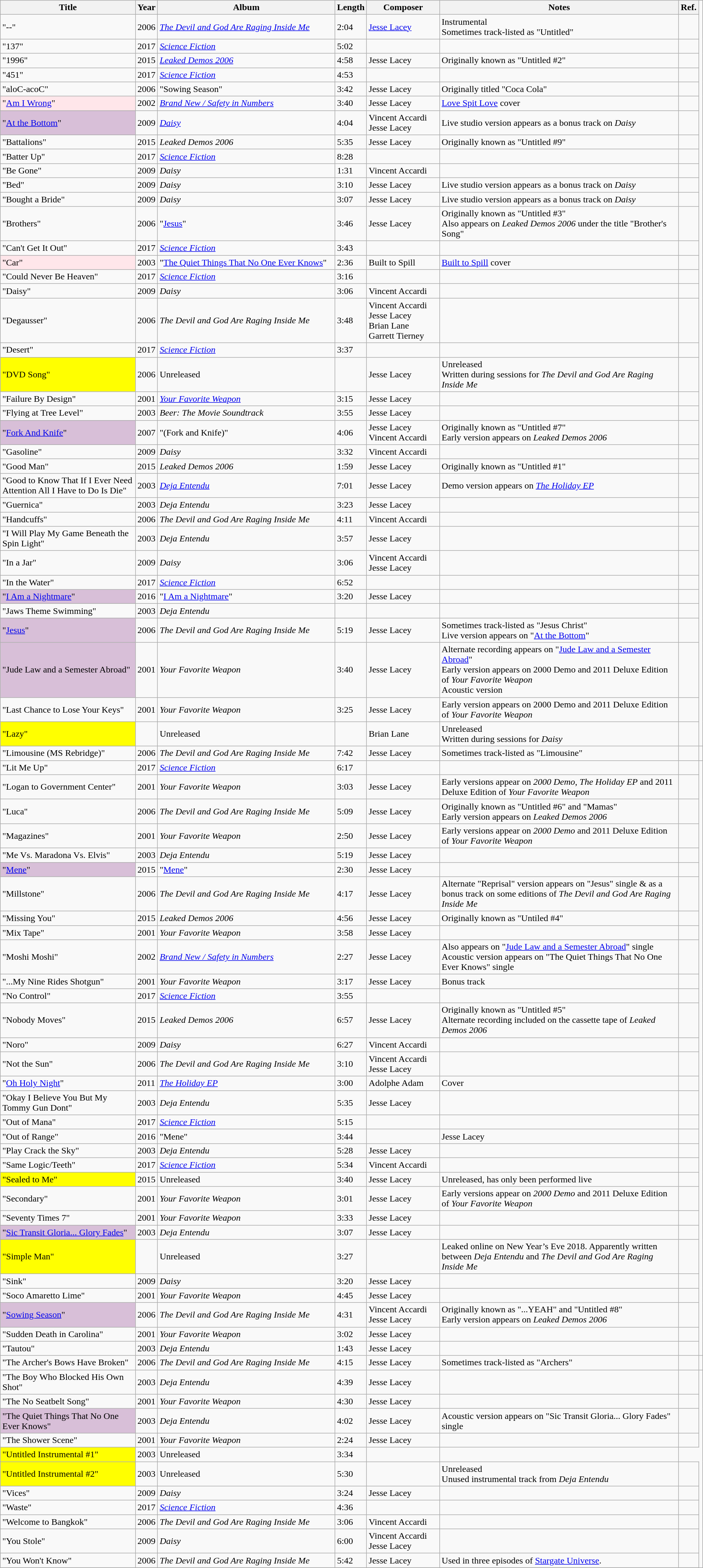<table class="wikitable sortable">
<tr>
<th width="21%">Title</th>
<th width="1%">Year</th>
<th width="28%">Album</th>
<th width="1%">Length</th>
<th width="11%">Composer</th>
<th width="38%">Notes</th>
<th width="1%">Ref.</th>
</tr>
<tr>
<td>"--"</td>
<td>2006</td>
<td><em><a href='#'>The Devil and God Are Raging Inside Me</a></em></td>
<td>2:04</td>
<td><a href='#'>Jesse Lacey</a></td>
<td>Instrumental<br>Sometimes track-listed as "Untitled"</td>
<td></td>
</tr>
<tr>
<td>"137"</td>
<td>2017</td>
<td><em><a href='#'>Science Fiction</a></em></td>
<td>5:02</td>
<td></td>
<td></td>
<td></td>
</tr>
<tr>
<td>"1996"</td>
<td>2015</td>
<td><em><a href='#'>Leaked Demos 2006</a></em></td>
<td>4:58</td>
<td>Jesse Lacey</td>
<td>Originally known as "Untitled #2"</td>
<td></td>
</tr>
<tr>
<td>"451"</td>
<td>2017</td>
<td><em><a href='#'>Science Fiction</a></em></td>
<td>4:53</td>
<td></td>
<td></td>
<td></td>
</tr>
<tr>
<td>"aloC-acoC"</td>
<td>2006</td>
<td>"Sowing Season"</td>
<td>3:42</td>
<td>Jesse Lacey</td>
<td>Originally titled "Coca Cola"</td>
<td></td>
</tr>
<tr>
<td !scope=row style="background-color:#FFE6EA">"<a href='#'>Am I Wrong</a>" </td>
<td>2002</td>
<td><em><a href='#'>Brand New / Safety in Numbers</a></em></td>
<td>3:40</td>
<td>Jesse Lacey</td>
<td><a href='#'>Love Spit Love</a> cover</td>
<td></td>
</tr>
<tr>
<td !scope=row style="background-color:#D8BFD8">"<a href='#'>At the Bottom</a>" </td>
<td>2009</td>
<td><em><a href='#'>Daisy</a></em></td>
<td>4:04</td>
<td>Vincent Accardi<br>Jesse Lacey</td>
<td>Live studio version appears as a bonus track on <em>Daisy</em></td>
<td></td>
</tr>
<tr>
<td>"Battalions"</td>
<td>2015</td>
<td><em>Leaked Demos 2006</em></td>
<td>5:35</td>
<td>Jesse Lacey</td>
<td>Originally known as "Untitled #9"</td>
<td></td>
</tr>
<tr>
<td>"Batter Up"</td>
<td>2017</td>
<td><em><a href='#'>Science Fiction</a></em></td>
<td>8:28</td>
<td></td>
<td></td>
<td></td>
</tr>
<tr>
<td>"Be Gone"</td>
<td>2009</td>
<td><em>Daisy</em></td>
<td>1:31</td>
<td>Vincent Accardi</td>
<td></td>
<td></td>
</tr>
<tr>
<td>"Bed"</td>
<td>2009</td>
<td><em>Daisy</em></td>
<td>3:10</td>
<td>Jesse Lacey</td>
<td>Live studio version appears as a bonus track on <em>Daisy</em></td>
<td></td>
</tr>
<tr>
<td>"Bought a Bride"</td>
<td>2009</td>
<td><em>Daisy</em></td>
<td>3:07</td>
<td>Jesse Lacey</td>
<td>Live studio version appears as a bonus track on <em>Daisy</em></td>
<td></td>
</tr>
<tr>
<td>"Brothers"</td>
<td>2006</td>
<td>"<a href='#'>Jesus</a>"</td>
<td>3:46</td>
<td>Jesse Lacey</td>
<td>Originally known as "Untitled #3"<br>Also appears on <em>Leaked Demos 2006</em> under the title "Brother's Song"</td>
<td></td>
</tr>
<tr>
<td>"Can't Get It Out"</td>
<td>2017</td>
<td><em><a href='#'>Science Fiction</a></em></td>
<td>3:43</td>
<td></td>
<td></td>
<td></td>
</tr>
<tr>
<td !scope=row style="background-color:#FFE6EA">"Car" </td>
<td>2003</td>
<td>"<a href='#'>The Quiet Things That No One Ever Knows</a>"</td>
<td>2:36</td>
<td>Built to Spill</td>
<td><a href='#'>Built to Spill</a> cover</td>
<td></td>
</tr>
<tr>
<td>"Could Never Be Heaven"</td>
<td>2017</td>
<td><em><a href='#'>Science Fiction</a></em></td>
<td>3:16</td>
<td></td>
<td></td>
<td></td>
</tr>
<tr>
<td>"Daisy"</td>
<td>2009</td>
<td><em>Daisy</em></td>
<td>3:06</td>
<td>Vincent Accardi</td>
<td></td>
<td></td>
</tr>
<tr>
<td>"Degausser"</td>
<td>2006</td>
<td><em>The Devil and God Are Raging Inside Me</em></td>
<td>3:48</td>
<td>Vincent Accardi<br>Jesse Lacey<br>Brian Lane<br>Garrett Tierney</td>
<td></td>
<td></td>
</tr>
<tr>
<td>"Desert"</td>
<td>2017</td>
<td><em><a href='#'>Science Fiction</a></em></td>
<td>3:37</td>
<td></td>
<td></td>
<td></td>
</tr>
<tr>
<td !scope=row style="background-color:#ffff00">"DVD Song" </td>
<td>2006</td>
<td>Unreleased</td>
<td></td>
<td>Jesse Lacey</td>
<td>Unreleased<br>Written during sessions for <em>The Devil and God Are Raging Inside Me</em></td>
<td></td>
</tr>
<tr>
<td>"Failure By Design"</td>
<td>2001</td>
<td><em><a href='#'>Your Favorite Weapon</a></em></td>
<td>3:15</td>
<td>Jesse Lacey</td>
<td></td>
<td></td>
</tr>
<tr>
<td>"Flying at Tree Level"</td>
<td>2003</td>
<td><em>Beer: The Movie Soundtrack</em></td>
<td>3:55</td>
<td>Jesse Lacey</td>
<td></td>
<td></td>
</tr>
<tr>
<td !scope=row style="background-color:#D8BFD8">"<a href='#'>Fork And Knife</a>" </td>
<td>2007</td>
<td>"(Fork and Knife)"</td>
<td>4:06</td>
<td>Jesse Lacey<br>Vincent Accardi</td>
<td>Originally known as "Untitled #7"<br>Early version appears on <em>Leaked Demos 2006</em></td>
<td></td>
</tr>
<tr>
<td>"Gasoline"</td>
<td>2009</td>
<td><em>Daisy</em></td>
<td>3:32</td>
<td>Vincent Accardi</td>
<td></td>
<td></td>
</tr>
<tr>
<td>"Good Man"</td>
<td>2015</td>
<td><em>Leaked Demos 2006</em></td>
<td>1:59</td>
<td>Jesse Lacey</td>
<td>Originally known as "Untitled #1"</td>
<td></td>
</tr>
<tr>
<td>"Good to Know That If I Ever Need Attention All I Have to Do Is Die"</td>
<td>2003</td>
<td><em><a href='#'>Deja Entendu</a></em></td>
<td>7:01</td>
<td>Jesse Lacey</td>
<td>Demo version appears on <em><a href='#'>The Holiday EP</a></em></td>
<td></td>
</tr>
<tr>
<td>"Guernica"</td>
<td>2003</td>
<td><em>Deja Entendu</em></td>
<td>3:23</td>
<td>Jesse Lacey</td>
<td></td>
<td></td>
</tr>
<tr>
<td>"Handcuffs"</td>
<td>2006</td>
<td><em>The Devil and God Are Raging Inside Me</em></td>
<td>4:11</td>
<td>Vincent Accardi</td>
<td></td>
<td></td>
</tr>
<tr>
<td>"I Will Play My Game Beneath the Spin Light"</td>
<td>2003</td>
<td><em>Deja Entendu</em></td>
<td>3:57</td>
<td>Jesse Lacey</td>
<td></td>
<td></td>
</tr>
<tr>
<td>"In a Jar"</td>
<td>2009</td>
<td><em>Daisy</em></td>
<td>3:06</td>
<td>Vincent Accardi<br>Jesse Lacey</td>
<td></td>
<td></td>
</tr>
<tr>
<td>"In the Water"</td>
<td>2017</td>
<td><em><a href='#'>Science Fiction</a></em></td>
<td>6:52</td>
<td></td>
<td></td>
<td></td>
</tr>
<tr>
<td !scope=row style="background-color:#D8BFD8">"<a href='#'>I Am a Nightmare</a>" </td>
<td>2016</td>
<td>"<a href='#'>I Am a Nightmare</a>"</td>
<td>3:20</td>
<td>Jesse Lacey</td>
<td></td>
<td></td>
</tr>
<tr>
<td>"Jaws Theme Swimming"</td>
<td>2003</td>
<td><em>Deja Entendu</em></td>
<td></td>
<td></td>
<td></td>
<td></td>
</tr>
<tr>
<td !scope=row style="background-color:#D8BFD8">"<a href='#'>Jesus</a>" </td>
<td>2006</td>
<td><em>The Devil and God Are Raging Inside Me</em></td>
<td>5:19</td>
<td>Jesse Lacey</td>
<td>Sometimes track-listed as "Jesus Christ"<br>Live version appears on "<a href='#'>At the Bottom</a>"</td>
<td></td>
</tr>
<tr>
<td !scope=row style="background-color:#D8BFD8">"Jude Law and a Semester Abroad" </td>
<td>2001</td>
<td><em>Your Favorite Weapon</em></td>
<td>3:40</td>
<td>Jesse Lacey</td>
<td>Alternate recording appears on "<a href='#'>Jude Law and a Semester Abroad</a>"<br>Early version appears on 2000 Demo and 2011 Deluxe Edition of <em>Your Favorite Weapon</em><br>Acoustic version</td>
<td></td>
</tr>
<tr>
<td>"Last Chance to Lose Your Keys"</td>
<td>2001</td>
<td><em>Your Favorite Weapon</em></td>
<td>3:25</td>
<td>Jesse Lacey</td>
<td>Early version appears on 2000 Demo and 2011 Deluxe Edition of <em>Your Favorite Weapon</em></td>
<td></td>
</tr>
<tr>
<td !scope=row style="background-color:#ffff00">"Lazy" </td>
<td></td>
<td>Unreleased</td>
<td></td>
<td>Brian Lane</td>
<td>Unreleased<br>Written during sessions for <em>Daisy</em></td>
<td></td>
</tr>
<tr>
<td>"Limousine (MS Rebridge)"</td>
<td>2006</td>
<td><em>The Devil and God Are Raging Inside Me</em></td>
<td>7:42</td>
<td>Jesse Lacey</td>
<td>Sometimes track-listed as "Limousine"</td>
<td></td>
<td></td>
</tr>
<tr>
<td>"Lit Me Up"</td>
<td>2017</td>
<td><em><a href='#'>Science Fiction</a></em></td>
<td>6:17</td>
<td></td>
<td></td>
<td></td>
</tr>
<tr>
<td>"Logan to Government Center"</td>
<td>2001</td>
<td><em>Your Favorite Weapon</em></td>
<td>3:03</td>
<td>Jesse Lacey</td>
<td>Early versions appear on <em>2000 Demo</em>, <em>The Holiday EP</em> and 2011 Deluxe Edition of <em>Your Favorite Weapon</em></td>
<td></td>
</tr>
<tr>
<td>"Luca"</td>
<td>2006</td>
<td><em>The Devil and God Are Raging Inside Me</em></td>
<td>5:09</td>
<td>Jesse Lacey</td>
<td>Originally known as "Untitled #6" and "Mamas"<br>Early version appears on <em>Leaked Demos 2006</em></td>
<td></td>
</tr>
<tr>
<td>"Magazines"</td>
<td>2001</td>
<td><em>Your Favorite Weapon</em></td>
<td>2:50</td>
<td>Jesse Lacey</td>
<td>Early versions appear on <em>2000 Demo</em> and 2011 Deluxe Edition of <em>Your Favorite Weapon</em></td>
<td></td>
</tr>
<tr>
<td>"Me Vs. Maradona Vs. Elvis"</td>
<td>2003</td>
<td><em>Deja Entendu</em></td>
<td>5:19</td>
<td>Jesse Lacey</td>
<td></td>
<td></td>
</tr>
<tr>
<td !scope=row style="background-color:#D8BFD8">"<a href='#'>Mene</a>" </td>
<td>2015</td>
<td>"<a href='#'>Mene</a>"</td>
<td>2:30</td>
<td>Jesse Lacey</td>
<td></td>
<td></td>
</tr>
<tr>
<td>"Millstone"</td>
<td>2006</td>
<td><em>The Devil and God Are Raging Inside Me</em></td>
<td>4:17</td>
<td>Jesse Lacey</td>
<td>Alternate "Reprisal" version appears on "Jesus" single & as a bonus track on some editions of <em>The Devil and God Are Raging Inside Me</em></td>
<td></td>
</tr>
<tr>
<td>"Missing You"</td>
<td>2015</td>
<td><em>Leaked Demos 2006</em></td>
<td>4:56</td>
<td>Jesse Lacey</td>
<td>Originally known as "Untiled #4"</td>
<td></td>
</tr>
<tr>
<td>"Mix Tape"</td>
<td>2001</td>
<td><em>Your Favorite Weapon</em></td>
<td>3:58</td>
<td>Jesse Lacey</td>
<td></td>
<td></td>
</tr>
<tr>
<td>"Moshi Moshi"</td>
<td>2002</td>
<td><em><a href='#'>Brand New / Safety in Numbers</a></em></td>
<td>2:27</td>
<td>Jesse Lacey</td>
<td>Also appears on "<a href='#'>Jude Law and a Semester Abroad</a>" single<br>Acoustic version appears on "The Quiet Things That No One Ever Knows" single</td>
<td></td>
</tr>
<tr>
<td>"...My Nine Rides Shotgun"</td>
<td>2001</td>
<td><em>Your Favorite Weapon</em></td>
<td>3:17</td>
<td>Jesse Lacey</td>
<td>Bonus track</td>
<td></td>
</tr>
<tr>
<td>"No Control"</td>
<td>2017</td>
<td><em><a href='#'>Science Fiction</a></em></td>
<td>3:55</td>
<td></td>
<td></td>
<td></td>
</tr>
<tr>
<td>"Nobody Moves"</td>
<td>2015</td>
<td><em>Leaked Demos 2006</em></td>
<td>6:57</td>
<td>Jesse Lacey</td>
<td>Originally known as "Untitled #5"<br>Alternate recording included on the cassette tape of <em>Leaked Demos 2006</em></td>
<td></td>
</tr>
<tr>
<td>"Noro"</td>
<td>2009</td>
<td><em>Daisy</em></td>
<td>6:27</td>
<td>Vincent Accardi</td>
<td></td>
<td></td>
</tr>
<tr>
<td>"Not the Sun"</td>
<td>2006</td>
<td><em>The Devil and God Are Raging Inside Me</em></td>
<td>3:10</td>
<td>Vincent Accardi<br>Jesse Lacey</td>
<td></td>
<td></td>
</tr>
<tr>
<td>"<a href='#'>Oh Holy Night</a>"</td>
<td>2011</td>
<td><em><a href='#'>The Holiday EP</a></em></td>
<td>3:00</td>
<td>Adolphe Adam</td>
<td>Cover</td>
<td></td>
</tr>
<tr>
<td>"Okay I Believe You But My Tommy Gun Dont"</td>
<td>2003</td>
<td><em>Deja Entendu</em></td>
<td>5:35</td>
<td>Jesse Lacey</td>
<td></td>
<td></td>
</tr>
<tr>
<td>"Out of Mana"</td>
<td>2017</td>
<td><em><a href='#'>Science Fiction</a></em></td>
<td>5:15</td>
<td></td>
<td></td>
<td></td>
</tr>
<tr>
<td>"Out of Range"</td>
<td>2016</td>
<td>"Mene"</td>
<td>3:44</td>
<td></td>
<td>Jesse Lacey</td>
<td></td>
</tr>
<tr>
<td>"Play Crack the Sky"</td>
<td>2003</td>
<td><em>Deja Entendu</em></td>
<td>5:28</td>
<td>Jesse Lacey</td>
<td></td>
<td></td>
</tr>
<tr>
<td>"Same Logic/Teeth"</td>
<td>2017</td>
<td><em><a href='#'>Science Fiction</a></em></td>
<td>5:34</td>
<td>Vincent Accardi</td>
<td></td>
<td></td>
</tr>
<tr>
<td !scope=row style="background-color:#ffff00">"Sealed to Me" </td>
<td>2015</td>
<td>Unreleased</td>
<td>3:40</td>
<td>Jesse Lacey</td>
<td>Unreleased, has only been performed live</td>
<td></td>
</tr>
<tr>
<td>"Secondary"</td>
<td>2001</td>
<td><em>Your Favorite Weapon</em></td>
<td>3:01</td>
<td>Jesse Lacey</td>
<td>Early versions appear on <em>2000 Demo</em> and 2011 Deluxe Edition of <em>Your Favorite Weapon</em></td>
<td></td>
</tr>
<tr>
<td>"Seventy Times 7"</td>
<td>2001</td>
<td><em>Your Favorite Weapon</em></td>
<td>3:33</td>
<td>Jesse Lacey</td>
<td></td>
<td></td>
</tr>
<tr>
<td !scope=row style="background-color:#D8BFD8">"<a href='#'>Sic Transit Gloria... Glory Fades</a>" </td>
<td>2003</td>
<td><em>Deja Entendu</em></td>
<td>3:07</td>
<td>Jesse Lacey</td>
<td></td>
<td></td>
</tr>
<tr>
<td !scope=row style="background-color:#ffff00">"Simple Man" </td>
<td></td>
<td>Unreleased</td>
<td>3:27</td>
<td></td>
<td>Leaked online on New Year’s Eve 2018. Apparently written between <em>Deja Entendu</em> and <em>The Devil and God Are Raging Inside Me</em></td>
<td></td>
</tr>
<tr>
<td>"Sink"</td>
<td>2009</td>
<td><em>Daisy</em></td>
<td>3:20</td>
<td>Jesse Lacey</td>
<td></td>
<td></td>
</tr>
<tr>
<td>"Soco Amaretto Lime"</td>
<td>2001</td>
<td><em>Your Favorite Weapon</em></td>
<td>4:45</td>
<td>Jesse Lacey</td>
<td></td>
<td></td>
</tr>
<tr>
<td !scope=row style="background-color:#D8BFD8">"<a href='#'>Sowing Season</a>" </td>
<td>2006</td>
<td><em>The Devil and God Are Raging Inside Me</em></td>
<td>4:31</td>
<td>Vincent Accardi<br>Jesse Lacey</td>
<td>Originally known as "...YEAH" and "Untitled #8"<br>Early version appears on <em>Leaked Demos 2006</em></td>
<td></td>
</tr>
<tr>
<td>"Sudden Death in Carolina"</td>
<td>2001</td>
<td><em>Your Favorite Weapon</em></td>
<td>3:02</td>
<td>Jesse Lacey</td>
<td></td>
<td></td>
</tr>
<tr>
<td>"Tautou"</td>
<td>2003</td>
<td><em>Deja Entendu</em></td>
<td>1:43</td>
<td>Jesse Lacey</td>
<td></td>
<td></td>
</tr>
<tr>
<td>"The Archer's Bows Have Broken"</td>
<td>2006</td>
<td><em>The Devil and God Are Raging Inside Me</em></td>
<td>4:15</td>
<td>Jesse Lacey</td>
<td>Sometimes track-listed as "Archers"</td>
<td></td>
<td></td>
</tr>
<tr>
<td>"The Boy Who Blocked His Own Shot"</td>
<td>2003</td>
<td><em>Deja Entendu</em></td>
<td>4:39</td>
<td>Jesse Lacey</td>
<td></td>
<td></td>
</tr>
<tr>
<td>"The No Seatbelt Song"</td>
<td>2001</td>
<td><em>Your Favorite Weapon</em></td>
<td>4:30</td>
<td>Jesse Lacey</td>
<td></td>
<td></td>
</tr>
<tr>
<td !scope=row style="background-color:#D8BFD8">"The Quiet Things That No One Ever Knows" </td>
<td>2003</td>
<td><em>Deja Entendu</em></td>
<td>4:02</td>
<td>Jesse Lacey</td>
<td>Acoustic version appears on "Sic Transit Gloria... Glory Fades" single</td>
<td></td>
</tr>
<tr>
<td>"The Shower Scene"</td>
<td>2001</td>
<td><em>Your Favorite Weapon</em></td>
<td>2:24</td>
<td>Jesse Lacey</td>
<td></td>
<td></td>
</tr>
<tr>
<td !scope=row style="background-color:#ffff00">"Untitled Instrumental #1" </td>
<td>2003</td>
<td>Unreleased</td>
<td>3:34</td>
<td></td>
<td></td>
</tr>
<tr>
<td !scope=row style="background-color:#ffff00">"Untitled Instrumental #2" </td>
<td>2003</td>
<td>Unreleased</td>
<td>5:30</td>
<td></td>
<td>Unreleased<br>Unused instrumental track from <em>Deja Entendu</em></td>
<td></td>
</tr>
<tr>
<td>"Vices"</td>
<td>2009</td>
<td><em>Daisy</em></td>
<td>3:24</td>
<td>Jesse Lacey</td>
<td></td>
<td></td>
</tr>
<tr>
<td>"Waste"</td>
<td>2017</td>
<td><em><a href='#'>Science Fiction</a></em></td>
<td>4:36</td>
<td></td>
<td></td>
<td></td>
</tr>
<tr>
<td>"Welcome to Bangkok"</td>
<td>2006</td>
<td><em>The Devil and God Are Raging Inside Me</em></td>
<td>3:06</td>
<td>Vincent Accardi</td>
<td></td>
<td></td>
</tr>
<tr>
<td>"You Stole"</td>
<td>2009</td>
<td><em>Daisy</em></td>
<td>6:00</td>
<td>Vincent Accardi<br>Jesse Lacey</td>
<td></td>
<td></td>
</tr>
<tr>
<td>"You Won't Know"</td>
<td>2006</td>
<td><em>The Devil and God Are Raging Inside Me</em></td>
<td>5:42</td>
<td>Jesse Lacey</td>
<td>Used in three episodes of <a href='#'>Stargate Universe</a>.</td>
<td></td>
</tr>
<tr>
</tr>
</table>
